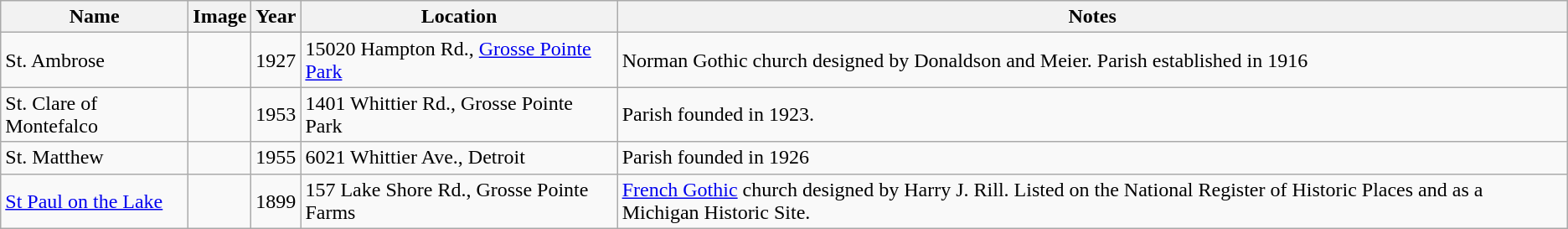<table class="wikitable sortable">
<tr>
<th>Name</th>
<th class="unsortable">Image</th>
<th>Year</th>
<th class="unsortable">Location</th>
<th class="unsortable">Notes</th>
</tr>
<tr>
<td>St. Ambrose</td>
<td></td>
<td>1927</td>
<td>15020 Hampton Rd., <a href='#'>Grosse Pointe Park</a></td>
<td>Norman Gothic church designed by Donaldson and Meier. Parish established in 1916</td>
</tr>
<tr>
<td>St. Clare of Montefalco</td>
<td></td>
<td>1953</td>
<td>1401 Whittier Rd., Grosse Pointe Park</td>
<td>Parish founded in 1923.</td>
</tr>
<tr>
<td>St. Matthew</td>
<td></td>
<td>1955</td>
<td>6021 Whittier Ave., Detroit</td>
<td>Parish founded in 1926</td>
</tr>
<tr>
<td><a href='#'>St Paul on the Lake</a></td>
<td></td>
<td>1899</td>
<td>157 Lake Shore Rd., Grosse Pointe Farms<br><small></small></td>
<td><a href='#'>French Gothic</a> church designed by Harry J. Rill. Listed on the National Register of Historic Places and as a Michigan Historic Site.</td>
</tr>
</table>
